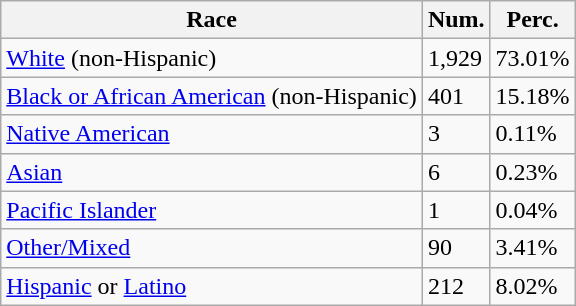<table class="wikitable">
<tr>
<th>Race</th>
<th>Num.</th>
<th>Perc.</th>
</tr>
<tr>
<td><a href='#'>White</a> (non-Hispanic)</td>
<td>1,929</td>
<td>73.01%</td>
</tr>
<tr>
<td><a href='#'>Black or African American</a> (non-Hispanic)</td>
<td>401</td>
<td>15.18%</td>
</tr>
<tr>
<td><a href='#'>Native American</a></td>
<td>3</td>
<td>0.11%</td>
</tr>
<tr>
<td><a href='#'>Asian</a></td>
<td>6</td>
<td>0.23%</td>
</tr>
<tr>
<td><a href='#'>Pacific Islander</a></td>
<td>1</td>
<td>0.04%</td>
</tr>
<tr>
<td><a href='#'>Other/Mixed</a></td>
<td>90</td>
<td>3.41%</td>
</tr>
<tr>
<td><a href='#'>Hispanic</a> or <a href='#'>Latino</a></td>
<td>212</td>
<td>8.02%</td>
</tr>
</table>
